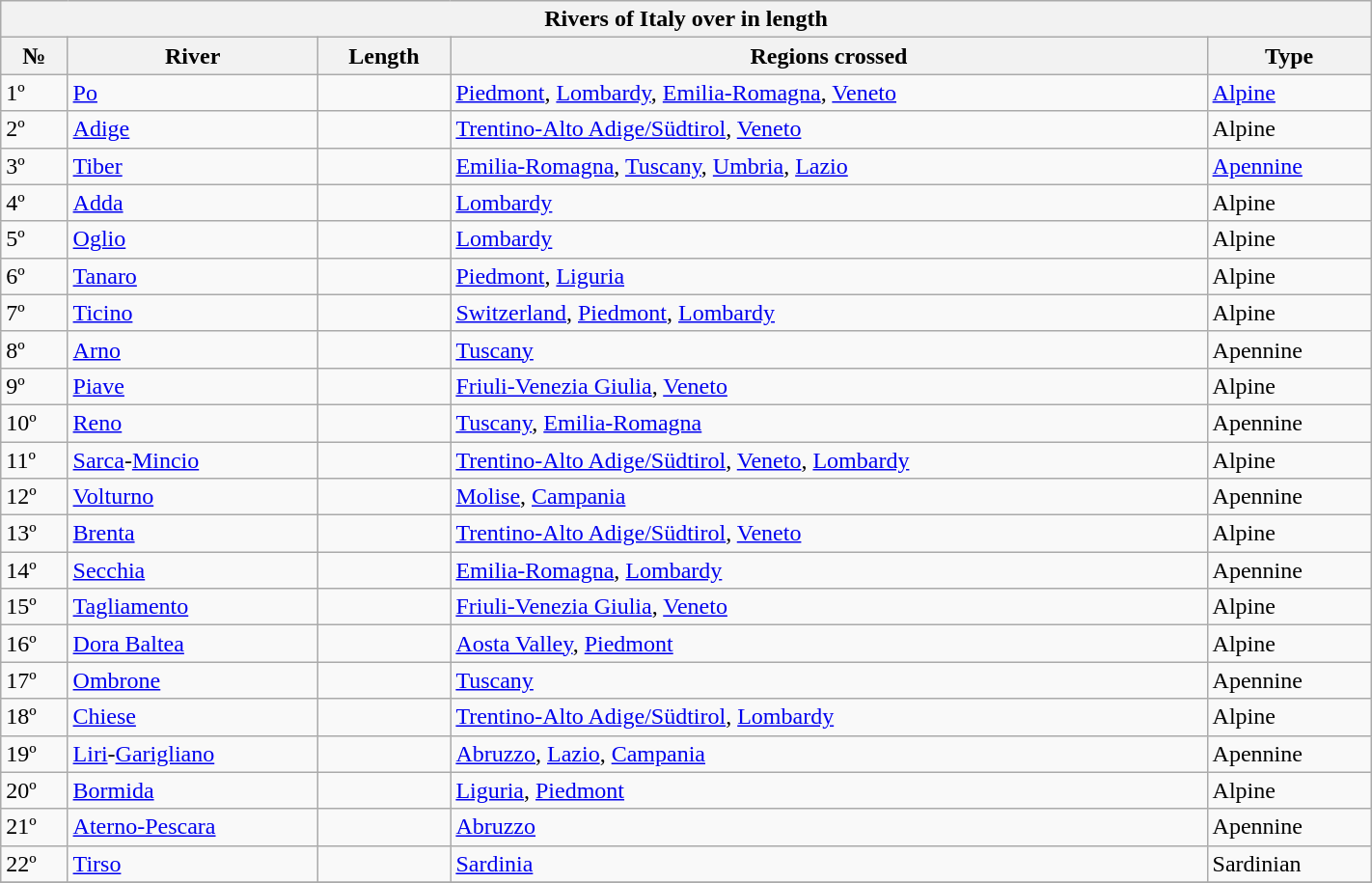<table class="wikitable" width="75%" style="font-size:100%">
<tr>
<th colspan="5">Rivers of Italy over  in length</th>
</tr>
<tr>
<th>№</th>
<th>River</th>
<th>Length</th>
<th>Regions crossed</th>
<th>Type</th>
</tr>
<tr>
<td>1º</td>
<td><a href='#'>Po</a></td>
<td></td>
<td><a href='#'>Piedmont</a>, <a href='#'>Lombardy</a>, <a href='#'>Emilia-Romagna</a>, <a href='#'>Veneto</a></td>
<td><a href='#'>Alpine</a></td>
</tr>
<tr>
<td>2º</td>
<td><a href='#'>Adige</a></td>
<td></td>
<td><a href='#'>Trentino-Alto Adige/Südtirol</a>, <a href='#'>Veneto</a></td>
<td>Alpine</td>
</tr>
<tr>
<td>3º</td>
<td><a href='#'>Tiber</a></td>
<td></td>
<td><a href='#'>Emilia-Romagna</a>, <a href='#'>Tuscany</a>, <a href='#'>Umbria</a>, <a href='#'>Lazio</a></td>
<td><a href='#'>Apennine</a></td>
</tr>
<tr>
<td>4º</td>
<td><a href='#'>Adda</a></td>
<td></td>
<td><a href='#'>Lombardy</a></td>
<td>Alpine</td>
</tr>
<tr>
<td>5º</td>
<td><a href='#'>Oglio</a></td>
<td></td>
<td><a href='#'>Lombardy</a></td>
<td>Alpine</td>
</tr>
<tr>
<td>6º</td>
<td><a href='#'>Tanaro</a></td>
<td></td>
<td><a href='#'>Piedmont</a>, <a href='#'>Liguria</a></td>
<td>Alpine</td>
</tr>
<tr>
<td>7º</td>
<td><a href='#'>Ticino</a></td>
<td></td>
<td><a href='#'>Switzerland</a>, <a href='#'>Piedmont</a>, <a href='#'>Lombardy</a></td>
<td>Alpine</td>
</tr>
<tr>
<td>8º</td>
<td><a href='#'>Arno</a></td>
<td></td>
<td><a href='#'>Tuscany</a></td>
<td>Apennine</td>
</tr>
<tr>
<td>9º</td>
<td><a href='#'>Piave</a></td>
<td></td>
<td><a href='#'>Friuli-Venezia Giulia</a>, <a href='#'>Veneto</a></td>
<td>Alpine</td>
</tr>
<tr>
<td>10º</td>
<td><a href='#'>Reno</a></td>
<td></td>
<td><a href='#'>Tuscany</a>, <a href='#'>Emilia-Romagna</a></td>
<td>Apennine</td>
</tr>
<tr>
<td>11º</td>
<td><a href='#'>Sarca</a>-<a href='#'>Mincio</a></td>
<td></td>
<td><a href='#'>Trentino-Alto Adige/Südtirol</a>, <a href='#'>Veneto</a>, <a href='#'>Lombardy</a></td>
<td>Alpine</td>
</tr>
<tr>
<td>12º</td>
<td><a href='#'>Volturno</a></td>
<td></td>
<td><a href='#'>Molise</a>, <a href='#'>Campania</a></td>
<td>Apennine</td>
</tr>
<tr>
<td>13º</td>
<td><a href='#'>Brenta</a></td>
<td></td>
<td><a href='#'>Trentino-Alto Adige/Südtirol</a>, <a href='#'>Veneto</a></td>
<td>Alpine</td>
</tr>
<tr>
<td>14º</td>
<td><a href='#'>Secchia</a></td>
<td></td>
<td><a href='#'>Emilia-Romagna</a>, <a href='#'>Lombardy</a></td>
<td>Apennine</td>
</tr>
<tr>
<td>15º</td>
<td><a href='#'>Tagliamento</a></td>
<td></td>
<td><a href='#'>Friuli-Venezia Giulia</a>, <a href='#'>Veneto</a></td>
<td>Alpine</td>
</tr>
<tr>
<td>16º</td>
<td><a href='#'>Dora Baltea</a></td>
<td></td>
<td><a href='#'>Aosta Valley</a>, <a href='#'>Piedmont</a></td>
<td>Alpine</td>
</tr>
<tr>
<td>17º</td>
<td><a href='#'>Ombrone</a></td>
<td></td>
<td><a href='#'>Tuscany</a></td>
<td>Apennine</td>
</tr>
<tr>
<td>18º</td>
<td><a href='#'>Chiese</a></td>
<td></td>
<td><a href='#'>Trentino-Alto Adige/Südtirol</a>, <a href='#'>Lombardy</a></td>
<td>Alpine</td>
</tr>
<tr>
<td>19º</td>
<td><a href='#'>Liri</a>-<a href='#'>Garigliano</a></td>
<td></td>
<td><a href='#'>Abruzzo</a>, <a href='#'>Lazio</a>, <a href='#'>Campania</a></td>
<td>Apennine</td>
</tr>
<tr>
<td>20º</td>
<td><a href='#'>Bormida</a></td>
<td></td>
<td><a href='#'>Liguria</a>, <a href='#'>Piedmont</a></td>
<td>Alpine</td>
</tr>
<tr>
<td>21º</td>
<td><a href='#'>Aterno-Pescara</a></td>
<td></td>
<td><a href='#'>Abruzzo</a></td>
<td>Apennine</td>
</tr>
<tr>
<td>22º</td>
<td><a href='#'>Tirso</a></td>
<td></td>
<td><a href='#'>Sardinia</a></td>
<td>Sardinian</td>
</tr>
<tr>
</tr>
</table>
